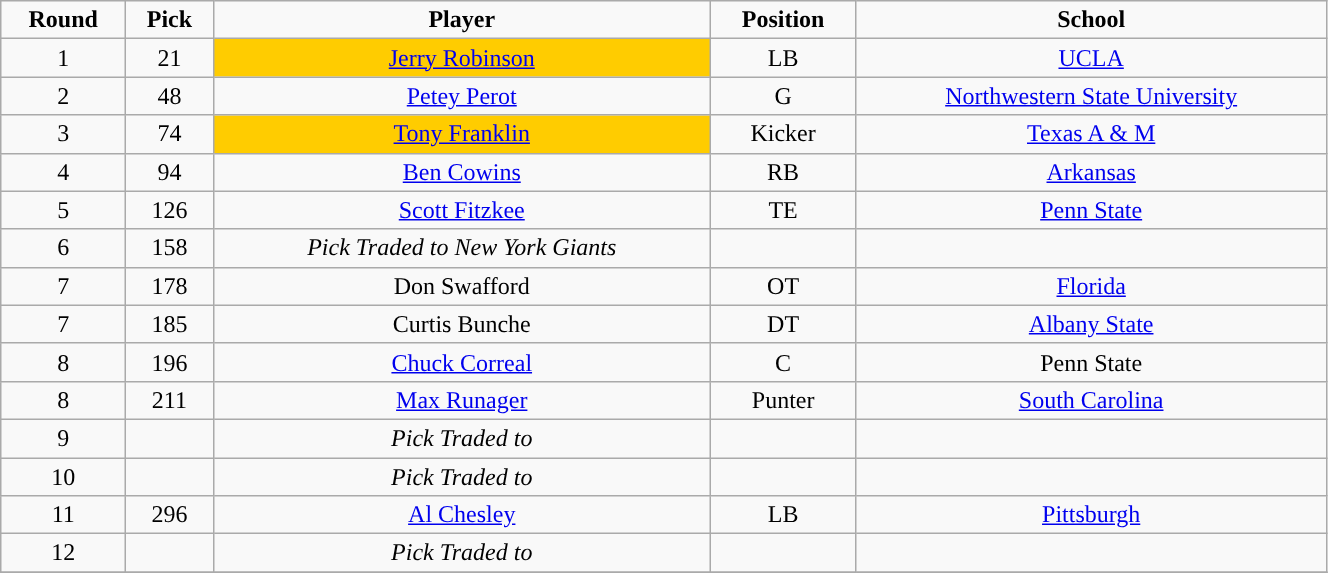<table class="wikitable" width="70%">
<tr align="center">
<td><strong>Round</strong></td>
<td><strong>Pick</strong></td>
<td><strong>Player</strong></td>
<td><strong>Position</strong></td>
<td><strong>School</strong></td>
</tr>
<tr align="center" bgcolor="">
<td>1</td>
<td>21</td>
<td bgcolor="#FFCC00"><a href='#'>Jerry Robinson</a></td>
<td>LB</td>
<td><a href='#'>UCLA</a></td>
</tr>
<tr align="center" bgcolor="">
<td>2</td>
<td>48</td>
<td><a href='#'>Petey Perot</a></td>
<td>G</td>
<td><a href='#'>Northwestern State University</a></td>
</tr>
<tr align="center" bgcolor="">
<td>3</td>
<td>74</td>
<td bgcolor="#FFCC00"><a href='#'>Tony Franklin</a></td>
<td>Kicker</td>
<td><a href='#'>Texas A & M</a></td>
</tr>
<tr align="center" bgcolor="">
<td>4</td>
<td>94</td>
<td><a href='#'>Ben Cowins</a></td>
<td>RB</td>
<td><a href='#'>Arkansas</a></td>
</tr>
<tr align="center" bgcolor="">
<td>5</td>
<td>126</td>
<td><a href='#'>Scott Fitzkee</a></td>
<td>TE</td>
<td><a href='#'>Penn State</a></td>
</tr>
<tr align="center" bgcolor="">
<td>6</td>
<td>158</td>
<td><em>Pick Traded to New York Giants</em></td>
<td></td>
<td></td>
</tr>
<tr align="center" bgcolor="">
<td>7</td>
<td>178</td>
<td>Don Swafford</td>
<td>OT</td>
<td><a href='#'>Florida</a></td>
</tr>
<tr align="center" bgcolor="">
<td>7</td>
<td>185</td>
<td>Curtis Bunche</td>
<td>DT</td>
<td><a href='#'>Albany State</a></td>
</tr>
<tr align="center" bgcolor="">
<td>8</td>
<td>196</td>
<td><a href='#'>Chuck Correal</a></td>
<td>C</td>
<td>Penn State</td>
</tr>
<tr align="center" bgcolor="">
<td>8</td>
<td>211</td>
<td><a href='#'>Max Runager</a></td>
<td>Punter</td>
<td><a href='#'>South Carolina</a></td>
</tr>
<tr align="center" bgcolor="">
<td>9</td>
<td></td>
<td><em>Pick Traded to</em></td>
<td></td>
<td></td>
</tr>
<tr align="center" bgcolor="">
<td>10</td>
<td></td>
<td><em>Pick Traded to</em></td>
<td></td>
<td></td>
</tr>
<tr align="center" bgcolor="">
<td>11</td>
<td>296</td>
<td><a href='#'>Al Chesley</a></td>
<td>LB</td>
<td><a href='#'>Pittsburgh</a></td>
</tr>
<tr align="center" bgcolor="">
<td>12</td>
<td></td>
<td><em>Pick Traded to</em></td>
<td></td>
<td></td>
</tr>
<tr align="center" bgcolor="">
</tr>
</table>
